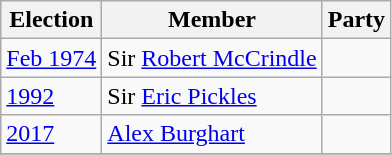<table class="wikitable">
<tr>
<th>Election</th>
<th>Member</th>
<th colspan="2">Party</th>
</tr>
<tr>
<td><a href='#'>Feb 1974</a></td>
<td>Sir <a href='#'>Robert McCrindle</a></td>
<td></td>
</tr>
<tr>
<td><a href='#'>1992</a></td>
<td>Sir <a href='#'>Eric Pickles</a></td>
<td></td>
</tr>
<tr>
<td><a href='#'>2017</a></td>
<td><a href='#'>Alex Burghart</a></td>
<td></td>
</tr>
<tr>
</tr>
</table>
